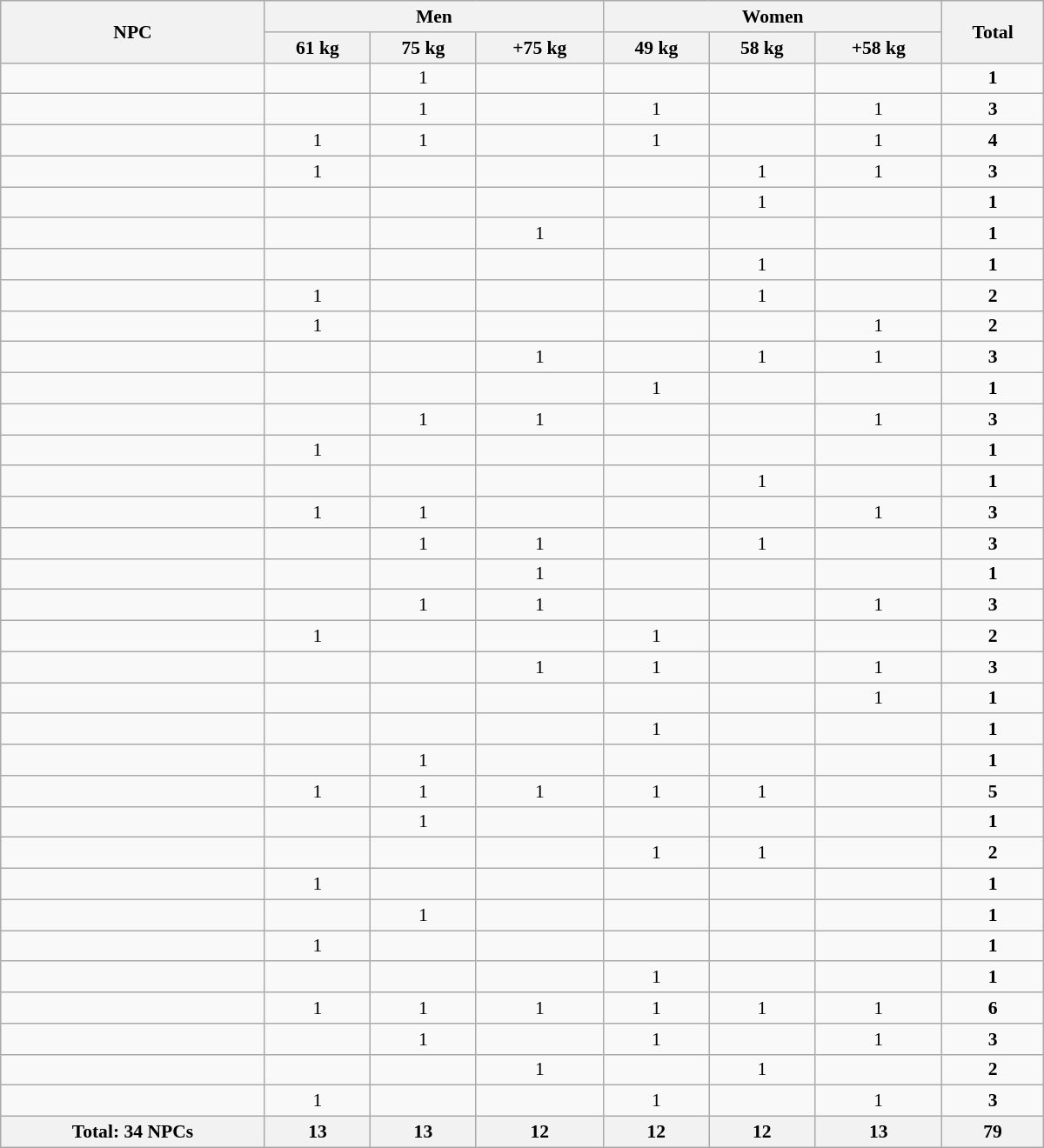<table class="wikitable sortable" style="width:800px; text-align:center; font-size:90%;">
<tr>
<th rowspan="2">NPC</th>
<th colspan="3">Men</th>
<th colspan="3">Women</th>
<th rowspan="2">Total</th>
</tr>
<tr>
<th>61 kg</th>
<th>75 kg</th>
<th>+75 kg</th>
<th>49 kg</th>
<th>58 kg</th>
<th>+58 kg</th>
</tr>
<tr>
<td align=left></td>
<td></td>
<td>1</td>
<td></td>
<td></td>
<td></td>
<td></td>
<td><strong>1</strong></td>
</tr>
<tr>
<td align=left></td>
<td></td>
<td>1</td>
<td></td>
<td>1</td>
<td></td>
<td>1</td>
<td><strong>3</strong></td>
</tr>
<tr>
<td align=left></td>
<td>1</td>
<td>1</td>
<td></td>
<td>1</td>
<td></td>
<td>1</td>
<td><strong>4</strong></td>
</tr>
<tr>
<td align=left></td>
<td>1</td>
<td></td>
<td></td>
<td></td>
<td>1</td>
<td>1</td>
<td><strong>3</strong></td>
</tr>
<tr>
<td align=left></td>
<td></td>
<td></td>
<td></td>
<td></td>
<td>1</td>
<td></td>
<td><strong>1</strong></td>
</tr>
<tr>
<td align=left></td>
<td></td>
<td></td>
<td>1</td>
<td></td>
<td></td>
<td></td>
<td><strong>1</strong></td>
</tr>
<tr>
<td align=left></td>
<td></td>
<td></td>
<td></td>
<td></td>
<td>1</td>
<td></td>
<td><strong>1</strong></td>
</tr>
<tr>
<td align=left></td>
<td>1</td>
<td></td>
<td></td>
<td></td>
<td>1</td>
<td></td>
<td><strong>2</strong></td>
</tr>
<tr>
<td align=left></td>
<td>1</td>
<td></td>
<td></td>
<td></td>
<td></td>
<td>1</td>
<td><strong>2</strong></td>
</tr>
<tr>
<td align=left></td>
<td></td>
<td></td>
<td>1</td>
<td></td>
<td>1</td>
<td>1</td>
<td><strong>3</strong></td>
</tr>
<tr>
<td align=left></td>
<td></td>
<td></td>
<td></td>
<td>1</td>
<td></td>
<td></td>
<td><strong>1</strong></td>
</tr>
<tr>
<td align=left></td>
<td></td>
<td>1</td>
<td>1</td>
<td></td>
<td></td>
<td>1</td>
<td><strong>3</strong></td>
</tr>
<tr>
<td align=left></td>
<td>1</td>
<td></td>
<td></td>
<td></td>
<td></td>
<td></td>
<td><strong>1</strong></td>
</tr>
<tr>
<td align=left></td>
<td></td>
<td></td>
<td></td>
<td></td>
<td>1</td>
<td></td>
<td><strong>1</strong></td>
</tr>
<tr>
<td align=left></td>
<td>1</td>
<td>1</td>
<td></td>
<td></td>
<td></td>
<td>1</td>
<td><strong>3</strong></td>
</tr>
<tr>
<td align=left></td>
<td></td>
<td>1</td>
<td>1</td>
<td></td>
<td>1</td>
<td></td>
<td><strong>3</strong></td>
</tr>
<tr>
<td align=left></td>
<td></td>
<td></td>
<td>1</td>
<td></td>
<td></td>
<td></td>
<td><strong>1</strong></td>
</tr>
<tr>
<td align=left></td>
<td></td>
<td>1</td>
<td>1</td>
<td></td>
<td></td>
<td>1</td>
<td><strong>3</strong></td>
</tr>
<tr>
<td align=left></td>
<td>1</td>
<td></td>
<td></td>
<td>1</td>
<td></td>
<td></td>
<td><strong>2</strong></td>
</tr>
<tr>
<td align=left></td>
<td></td>
<td></td>
<td>1</td>
<td>1</td>
<td></td>
<td>1</td>
<td><strong>3</strong></td>
</tr>
<tr>
<td align=left></td>
<td></td>
<td></td>
<td></td>
<td></td>
<td></td>
<td>1</td>
<td><strong>1</strong></td>
</tr>
<tr>
<td align=left></td>
<td></td>
<td></td>
<td></td>
<td>1</td>
<td></td>
<td></td>
<td><strong>1</strong></td>
</tr>
<tr>
<td align=left></td>
<td></td>
<td>1</td>
<td></td>
<td></td>
<td></td>
<td></td>
<td><strong>1</strong></td>
</tr>
<tr>
<td align=left></td>
<td>1</td>
<td>1</td>
<td>1</td>
<td>1</td>
<td>1</td>
<td></td>
<td><strong>5</strong></td>
</tr>
<tr>
<td align=left></td>
<td></td>
<td>1</td>
<td></td>
<td></td>
<td></td>
<td></td>
<td><strong>1</strong></td>
</tr>
<tr>
<td align=left></td>
<td></td>
<td></td>
<td></td>
<td>1</td>
<td>1</td>
<td></td>
<td><strong>2</strong></td>
</tr>
<tr>
<td align=left></td>
<td>1</td>
<td></td>
<td></td>
<td></td>
<td></td>
<td></td>
<td><strong>1</strong></td>
</tr>
<tr>
<td align=left></td>
<td></td>
<td>1</td>
<td></td>
<td></td>
<td></td>
<td></td>
<td><strong>1</strong></td>
</tr>
<tr>
<td align=left></td>
<td>1</td>
<td></td>
<td></td>
<td></td>
<td></td>
<td></td>
<td><strong>1</strong></td>
</tr>
<tr>
<td align=left></td>
<td></td>
<td></td>
<td></td>
<td>1</td>
<td></td>
<td></td>
<td><strong>1</strong></td>
</tr>
<tr>
<td align=left></td>
<td>1</td>
<td>1</td>
<td>1</td>
<td>1</td>
<td>1</td>
<td>1</td>
<td><strong>6</strong></td>
</tr>
<tr>
<td align=left></td>
<td></td>
<td>1</td>
<td></td>
<td>1</td>
<td></td>
<td>1</td>
<td><strong>3</strong></td>
</tr>
<tr>
<td align=left></td>
<td></td>
<td></td>
<td>1</td>
<td></td>
<td>1</td>
<td></td>
<td><strong>2</strong></td>
</tr>
<tr>
<td align=left></td>
<td>1</td>
<td></td>
<td></td>
<td>1</td>
<td></td>
<td>1</td>
<td><strong>3</strong></td>
</tr>
<tr>
<th>Total: 34 NPCs</th>
<th>13</th>
<th>13</th>
<th>12</th>
<th>12</th>
<th>12</th>
<th>13</th>
<th>79</th>
</tr>
</table>
